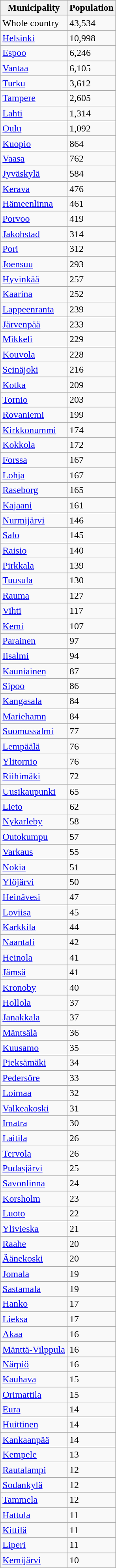<table role="presentation" class="wikitable sortable mw-collapsible mw-collapsed">
<tr>
<th>Municipality</th>
<th>Population</th>
</tr>
<tr>
<td>Whole country</td>
<td>43,534</td>
</tr>
<tr>
<td><a href='#'>Helsinki</a></td>
<td>10,998</td>
</tr>
<tr>
<td><a href='#'>Espoo</a></td>
<td>6,246</td>
</tr>
<tr>
<td><a href='#'>Vantaa</a></td>
<td>6,105</td>
</tr>
<tr>
<td><a href='#'>Turku</a></td>
<td>3,612</td>
</tr>
<tr>
<td><a href='#'>Tampere</a></td>
<td>2,605</td>
</tr>
<tr>
<td><a href='#'>Lahti</a></td>
<td>1,314</td>
</tr>
<tr>
<td><a href='#'>Oulu</a></td>
<td>1,092</td>
</tr>
<tr>
<td><a href='#'>Kuopio</a></td>
<td>864</td>
</tr>
<tr>
<td><a href='#'>Vaasa</a></td>
<td>762</td>
</tr>
<tr>
<td><a href='#'>Jyväskylä</a></td>
<td>584</td>
</tr>
<tr>
<td><a href='#'>Kerava</a></td>
<td>476</td>
</tr>
<tr>
<td><a href='#'>Hämeenlinna</a></td>
<td>461</td>
</tr>
<tr>
<td><a href='#'>Porvoo</a></td>
<td>419</td>
</tr>
<tr>
<td><a href='#'>Jakobstad</a></td>
<td>314</td>
</tr>
<tr>
<td><a href='#'>Pori</a></td>
<td>312</td>
</tr>
<tr>
<td><a href='#'>Joensuu</a></td>
<td>293</td>
</tr>
<tr>
<td><a href='#'>Hyvinkää</a></td>
<td>257</td>
</tr>
<tr>
<td><a href='#'>Kaarina</a></td>
<td>252</td>
</tr>
<tr>
<td><a href='#'>Lappeenranta</a></td>
<td>239</td>
</tr>
<tr>
<td><a href='#'>Järvenpää</a></td>
<td>233</td>
</tr>
<tr>
<td><a href='#'>Mikkeli</a></td>
<td>229</td>
</tr>
<tr>
<td><a href='#'>Kouvola</a></td>
<td>228</td>
</tr>
<tr>
<td><a href='#'>Seinäjoki</a></td>
<td>216</td>
</tr>
<tr>
<td><a href='#'>Kotka</a></td>
<td>209</td>
</tr>
<tr>
<td><a href='#'>Tornio</a></td>
<td>203</td>
</tr>
<tr>
<td><a href='#'>Rovaniemi</a></td>
<td>199</td>
</tr>
<tr>
<td><a href='#'>Kirkkonummi</a></td>
<td>174</td>
</tr>
<tr>
<td><a href='#'>Kokkola</a></td>
<td>172</td>
</tr>
<tr>
<td><a href='#'>Forssa</a></td>
<td>167</td>
</tr>
<tr>
<td><a href='#'>Lohja</a></td>
<td>167</td>
</tr>
<tr>
<td><a href='#'>Raseborg</a></td>
<td>165</td>
</tr>
<tr>
<td><a href='#'>Kajaani</a></td>
<td>161</td>
</tr>
<tr>
<td><a href='#'>Nurmijärvi</a></td>
<td>146</td>
</tr>
<tr>
<td><a href='#'>Salo</a></td>
<td>145</td>
</tr>
<tr>
<td><a href='#'>Raisio</a></td>
<td>140</td>
</tr>
<tr>
<td><a href='#'>Pirkkala</a></td>
<td>139</td>
</tr>
<tr>
<td><a href='#'>Tuusula</a></td>
<td>130</td>
</tr>
<tr>
<td><a href='#'>Rauma</a></td>
<td>127</td>
</tr>
<tr>
<td><a href='#'>Vihti</a></td>
<td>117</td>
</tr>
<tr>
<td><a href='#'>Kemi</a></td>
<td>107</td>
</tr>
<tr>
<td><a href='#'>Parainen</a></td>
<td>97</td>
</tr>
<tr>
<td><a href='#'>Iisalmi</a></td>
<td>94</td>
</tr>
<tr>
<td><a href='#'>Kauniainen</a></td>
<td>87</td>
</tr>
<tr>
<td><a href='#'>Sipoo</a></td>
<td>86</td>
</tr>
<tr>
<td><a href='#'>Kangasala</a></td>
<td>84</td>
</tr>
<tr>
<td><a href='#'>Mariehamn</a></td>
<td>84</td>
</tr>
<tr>
<td><a href='#'>Suomussalmi</a></td>
<td>77</td>
</tr>
<tr>
<td><a href='#'>Lempäälä</a></td>
<td>76</td>
</tr>
<tr>
<td><a href='#'>Ylitornio</a></td>
<td>76</td>
</tr>
<tr>
<td><a href='#'>Riihimäki</a></td>
<td>72</td>
</tr>
<tr>
<td><a href='#'>Uusikaupunki</a></td>
<td>65</td>
</tr>
<tr>
<td><a href='#'>Lieto</a></td>
<td>62</td>
</tr>
<tr>
<td><a href='#'>Nykarleby</a></td>
<td>58</td>
</tr>
<tr>
<td><a href='#'>Outokumpu</a></td>
<td>57</td>
</tr>
<tr>
<td><a href='#'>Varkaus</a></td>
<td>55</td>
</tr>
<tr>
<td><a href='#'>Nokia</a></td>
<td>51</td>
</tr>
<tr>
<td><a href='#'>Ylöjärvi</a></td>
<td>50</td>
</tr>
<tr>
<td><a href='#'>Heinävesi</a></td>
<td>47</td>
</tr>
<tr>
<td><a href='#'>Loviisa</a></td>
<td>45</td>
</tr>
<tr>
<td><a href='#'>Karkkila</a></td>
<td>44</td>
</tr>
<tr>
<td><a href='#'>Naantali</a></td>
<td>42</td>
</tr>
<tr>
<td><a href='#'>Heinola</a></td>
<td>41</td>
</tr>
<tr>
<td><a href='#'>Jämsä</a></td>
<td>41</td>
</tr>
<tr>
<td><a href='#'>Kronoby</a></td>
<td>40</td>
</tr>
<tr>
<td><a href='#'>Hollola</a></td>
<td>37</td>
</tr>
<tr>
<td><a href='#'>Janakkala</a></td>
<td>37</td>
</tr>
<tr>
<td><a href='#'>Mäntsälä</a></td>
<td>36</td>
</tr>
<tr>
<td><a href='#'>Kuusamo</a></td>
<td>35</td>
</tr>
<tr>
<td><a href='#'>Pieksämäki</a></td>
<td>34</td>
</tr>
<tr>
<td><a href='#'>Pedersöre</a></td>
<td>33</td>
</tr>
<tr>
<td><a href='#'>Loimaa</a></td>
<td>32</td>
</tr>
<tr>
<td><a href='#'>Valkeakoski</a></td>
<td>31</td>
</tr>
<tr>
<td><a href='#'>Imatra</a></td>
<td>30</td>
</tr>
<tr>
<td><a href='#'>Laitila</a></td>
<td>26</td>
</tr>
<tr>
<td><a href='#'>Tervola</a></td>
<td>26</td>
</tr>
<tr>
<td><a href='#'>Pudasjärvi</a></td>
<td>25</td>
</tr>
<tr>
<td><a href='#'>Savonlinna</a></td>
<td>24</td>
</tr>
<tr>
<td><a href='#'>Korsholm</a></td>
<td>23</td>
</tr>
<tr>
<td><a href='#'>Luoto</a></td>
<td>22</td>
</tr>
<tr>
<td><a href='#'>Ylivieska</a></td>
<td>21</td>
</tr>
<tr>
<td><a href='#'>Raahe</a></td>
<td>20</td>
</tr>
<tr>
<td><a href='#'>Äänekoski</a></td>
<td>20</td>
</tr>
<tr>
<td><a href='#'>Jomala</a></td>
<td>19</td>
</tr>
<tr>
<td><a href='#'>Sastamala</a></td>
<td>19</td>
</tr>
<tr>
<td><a href='#'>Hanko</a></td>
<td>17</td>
</tr>
<tr>
<td><a href='#'>Lieksa</a></td>
<td>17</td>
</tr>
<tr>
<td><a href='#'>Akaa</a></td>
<td>16</td>
</tr>
<tr>
<td><a href='#'>Mänttä-Vilppula</a></td>
<td>16</td>
</tr>
<tr>
<td><a href='#'>Närpiö</a></td>
<td>16</td>
</tr>
<tr>
<td><a href='#'>Kauhava</a></td>
<td>15</td>
</tr>
<tr>
<td><a href='#'>Orimattila</a></td>
<td>15</td>
</tr>
<tr>
<td><a href='#'>Eura</a></td>
<td>14</td>
</tr>
<tr>
<td><a href='#'>Huittinen</a></td>
<td>14</td>
</tr>
<tr>
<td><a href='#'>Kankaanpää</a></td>
<td>14</td>
</tr>
<tr>
<td><a href='#'>Kempele</a></td>
<td>13</td>
</tr>
<tr>
<td><a href='#'>Rautalampi</a></td>
<td>12</td>
</tr>
<tr>
<td><a href='#'>Sodankylä</a></td>
<td>12</td>
</tr>
<tr>
<td><a href='#'>Tammela</a></td>
<td>12</td>
</tr>
<tr>
<td><a href='#'>Hattula</a></td>
<td>11</td>
</tr>
<tr>
<td><a href='#'>Kittilä</a></td>
<td>11</td>
</tr>
<tr>
<td><a href='#'>Liperi</a></td>
<td>11</td>
</tr>
<tr>
<td><a href='#'>Kemijärvi</a></td>
<td>10</td>
</tr>
</table>
